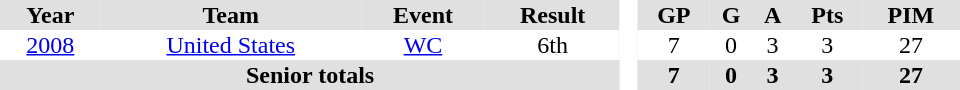<table border=0 cellpadding=1 cellspacing=0 style="text-align:center; width:40em">
<tr ALIGN="center" bgcolor="#e0e0e0">
<th>Year</th>
<th>Team</th>
<th>Event</th>
<th>Result</th>
<th rowspan=99 bgcolor="#ffffff"> </th>
<th>GP</th>
<th>G</th>
<th>A</th>
<th>Pts</th>
<th>PIM</th>
</tr>
<tr>
<td><a href='#'>2008</a></td>
<td><a href='#'>United States</a></td>
<td><a href='#'>WC</a></td>
<td>6th</td>
<td>7</td>
<td>0</td>
<td>3</td>
<td>3</td>
<td>27</td>
</tr>
<tr bgcolor="#e0e0e0">
<th colspan=4>Senior totals</th>
<th>7</th>
<th>0</th>
<th>3</th>
<th>3</th>
<th>27</th>
</tr>
</table>
